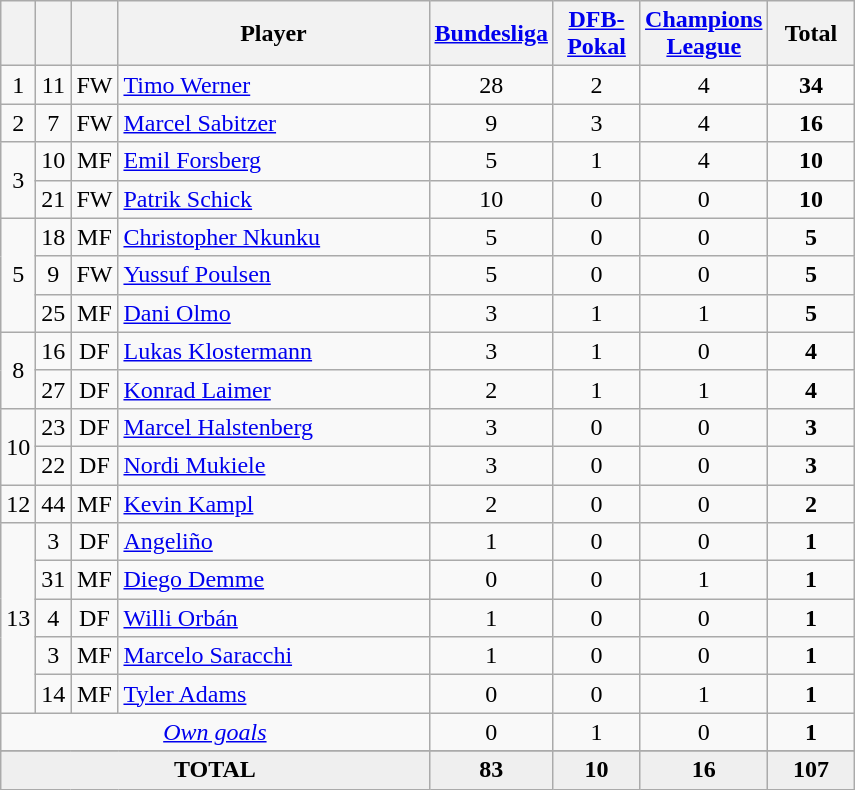<table class="wikitable sortable" style="text-align:center">
<tr>
<th width=10></th>
<th width=10></th>
<th width=10></th>
<th width=200>Player</th>
<th width=50><a href='#'>Bundesliga</a></th>
<th width=50><a href='#'>DFB-Pokal</a></th>
<th width=50><a href='#'>Champions League</a></th>
<th width=50>Total</th>
</tr>
<tr>
<td>1</td>
<td>11</td>
<td>FW</td>
<td align=left> <a href='#'>Timo Werner</a></td>
<td>28</td>
<td>2</td>
<td>4</td>
<td><strong>34</strong></td>
</tr>
<tr>
<td>2</td>
<td>7</td>
<td>FW</td>
<td align=left> <a href='#'>Marcel Sabitzer</a></td>
<td>9</td>
<td>3</td>
<td>4</td>
<td><strong>16</strong></td>
</tr>
<tr>
<td rowspan="2">3</td>
<td>10</td>
<td>MF</td>
<td align=left> <a href='#'>Emil Forsberg</a></td>
<td>5</td>
<td>1</td>
<td>4</td>
<td><strong>10</strong></td>
</tr>
<tr>
<td>21</td>
<td>FW</td>
<td align=left> <a href='#'>Patrik Schick</a></td>
<td>10</td>
<td>0</td>
<td>0</td>
<td><strong>10</strong></td>
</tr>
<tr>
<td rowspan="3">5</td>
<td>18</td>
<td>MF</td>
<td align=left> <a href='#'>Christopher Nkunku</a></td>
<td>5</td>
<td>0</td>
<td>0</td>
<td><strong>5</strong></td>
</tr>
<tr>
<td>9</td>
<td>FW</td>
<td align=left> <a href='#'>Yussuf Poulsen</a></td>
<td>5</td>
<td>0</td>
<td>0</td>
<td><strong>5</strong></td>
</tr>
<tr>
<td>25</td>
<td>MF</td>
<td align=left> <a href='#'>Dani Olmo</a></td>
<td>3</td>
<td>1</td>
<td>1</td>
<td><strong>5</strong></td>
</tr>
<tr>
<td rowspan="2">8</td>
<td>16</td>
<td>DF</td>
<td align=left> <a href='#'>Lukas Klostermann</a></td>
<td>3</td>
<td>1</td>
<td>0</td>
<td><strong>4</strong></td>
</tr>
<tr>
<td>27</td>
<td>DF</td>
<td align=left> <a href='#'>Konrad Laimer</a></td>
<td>2</td>
<td>1</td>
<td>1</td>
<td><strong>4</strong></td>
</tr>
<tr>
<td rowspan="2">10</td>
<td>23</td>
<td>DF</td>
<td align=left> <a href='#'>Marcel Halstenberg</a></td>
<td>3</td>
<td>0</td>
<td>0</td>
<td><strong>3</strong></td>
</tr>
<tr>
<td>22</td>
<td>DF</td>
<td align=left> <a href='#'>Nordi Mukiele</a></td>
<td>3</td>
<td>0</td>
<td>0</td>
<td><strong>3</strong></td>
</tr>
<tr>
<td>12</td>
<td>44</td>
<td>MF</td>
<td align=left> <a href='#'>Kevin Kampl</a></td>
<td>2</td>
<td>0</td>
<td>0</td>
<td><strong>2</strong></td>
</tr>
<tr>
<td rowspan="5">13</td>
<td>3</td>
<td>DF</td>
<td align=left> <a href='#'>Angeliño</a></td>
<td>1</td>
<td>0</td>
<td>0</td>
<td><strong>1</strong></td>
</tr>
<tr>
<td>31</td>
<td>MF</td>
<td align=left> <a href='#'>Diego Demme</a></td>
<td>0</td>
<td>0</td>
<td>1</td>
<td><strong>1</strong></td>
</tr>
<tr>
<td>4</td>
<td>DF</td>
<td align=left> <a href='#'>Willi Orbán</a></td>
<td>1</td>
<td>0</td>
<td>0</td>
<td><strong>1</strong></td>
</tr>
<tr>
<td>3</td>
<td>MF</td>
<td align=left> <a href='#'>Marcelo Saracchi</a></td>
<td>1</td>
<td>0</td>
<td>0</td>
<td><strong>1</strong></td>
</tr>
<tr>
<td>14</td>
<td>MF</td>
<td align=left> <a href='#'>Tyler Adams</a></td>
<td>0</td>
<td>0</td>
<td>1</td>
<td><strong>1</strong></td>
</tr>
<tr>
<td colspan="4"><a href='#'><em>Own goals</em></a></td>
<td>0</td>
<td>1</td>
<td>0</td>
<td><strong>1</strong></td>
</tr>
<tr>
</tr>
<tr bgcolor="#EFEFEF">
<td colspan=4><strong>TOTAL</strong></td>
<td><strong>83</strong></td>
<td><strong>10</strong></td>
<td><strong>16</strong></td>
<td><strong>107</strong></td>
</tr>
</table>
